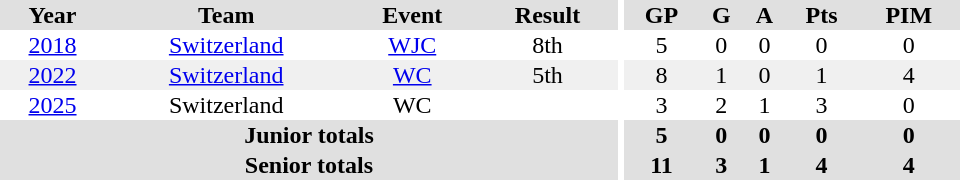<table border="0" cellpadding="1" cellspacing="0" ID="Table3" style="text-align:center; width:40em">
<tr bgcolor="#e0e0e0">
<th>Year</th>
<th>Team</th>
<th>Event</th>
<th>Result</th>
<th rowspan="99" bgcolor="#ffffff"></th>
<th>GP</th>
<th>G</th>
<th>A</th>
<th>Pts</th>
<th>PIM</th>
</tr>
<tr>
<td><a href='#'>2018</a></td>
<td><a href='#'>Switzerland</a></td>
<td><a href='#'>WJC</a></td>
<td>8th</td>
<td>5</td>
<td>0</td>
<td>0</td>
<td>0</td>
<td>0</td>
</tr>
<tr style="background:#f0f0f0;">
<td><a href='#'>2022</a></td>
<td><a href='#'>Switzerland</a></td>
<td><a href='#'>WC</a></td>
<td>5th</td>
<td>8</td>
<td>1</td>
<td>0</td>
<td>1</td>
<td>4</td>
</tr>
<tr>
<td><a href='#'>2025</a></td>
<td>Switzerland</td>
<td>WC</td>
<td></td>
<td>3</td>
<td>2</td>
<td>1</td>
<td>3</td>
<td>0</td>
</tr>
<tr bgcolor="#e0e0e0">
<th colspan="4">Junior totals</th>
<th>5</th>
<th>0</th>
<th>0</th>
<th>0</th>
<th>0</th>
</tr>
<tr bgcolor="#e0e0e0">
<th colspan="4">Senior totals</th>
<th>11</th>
<th>3</th>
<th>1</th>
<th>4</th>
<th>4</th>
</tr>
</table>
